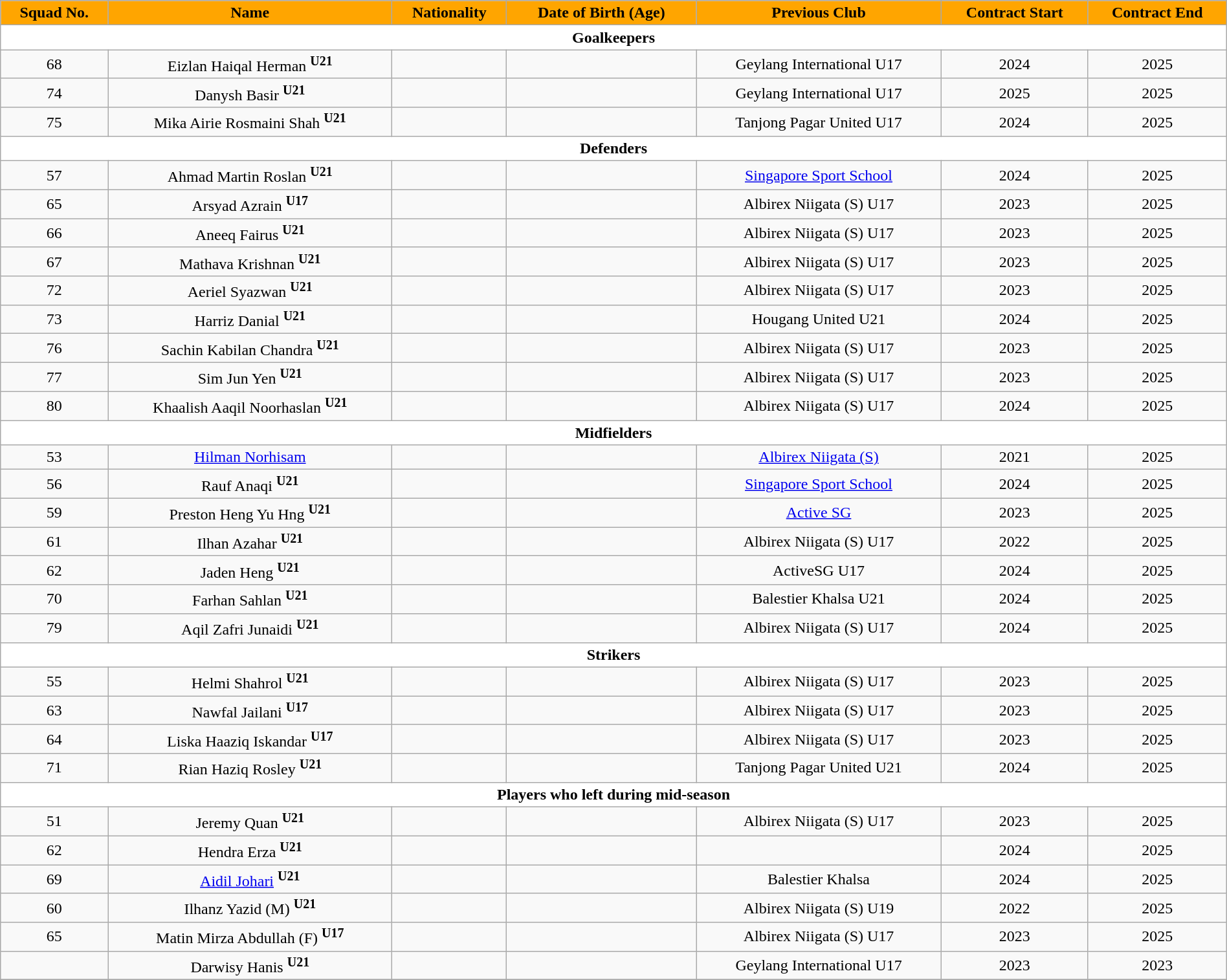<table class="wikitable" style="text-align:center; font-size:100%; width:100%;">
<tr>
<th style="background:#FFA500; color:black; text-align:center;">Squad No.</th>
<th style="background:#FFA500; color:black; text-align:center;">Name</th>
<th style="background:#FFA500; color:black; text-align:center;">Nationality</th>
<th style="background:#FFA500; color:black; text-align:center;">Date of Birth (Age)</th>
<th style="background:#FFA500; color:black; text-align:center;">Previous Club</th>
<th style="background:#FFA500; color:black; text-align:center;">Contract Start</th>
<th style="background:#FFA500; color:black; text-align:center;">Contract End</th>
</tr>
<tr>
<th colspan="8" style="background:white; text-align:center">Goalkeepers</th>
</tr>
<tr>
<td>68</td>
<td>Eizlan Haiqal Herman <sup><strong>U21</strong></sup></td>
<td></td>
<td></td>
<td> Geylang International U17</td>
<td>2024</td>
<td>2025</td>
</tr>
<tr>
<td>74</td>
<td>Danysh Basir <sup><strong>U21</strong></sup></td>
<td></td>
<td></td>
<td> Geylang International U17</td>
<td>2025</td>
<td>2025</td>
</tr>
<tr>
<td>75</td>
<td>Mika Airie Rosmaini Shah <sup><strong>U21</strong></sup></td>
<td></td>
<td></td>
<td> Tanjong Pagar United U17</td>
<td>2024</td>
<td>2025</td>
</tr>
<tr>
<th colspan="8" style="background:white; text-align:center">Defenders</th>
</tr>
<tr>
<td>57</td>
<td>Ahmad Martin Roslan <sup><strong>U21</strong></sup></td>
<td></td>
<td></td>
<td> <a href='#'>Singapore Sport School</a></td>
<td>2024</td>
<td>2025</td>
</tr>
<tr>
<td>65</td>
<td>Arsyad Azrain <sup><strong>U17</strong></sup></td>
<td></td>
<td></td>
<td> Albirex Niigata (S) U17</td>
<td>2023</td>
<td>2025</td>
</tr>
<tr>
<td>66</td>
<td>Aneeq Fairus <sup><strong>U21</strong></sup></td>
<td></td>
<td></td>
<td> Albirex Niigata (S) U17</td>
<td>2023</td>
<td>2025</td>
</tr>
<tr>
<td>67</td>
<td>Mathava Krishnan <sup><strong>U21</strong></sup></td>
<td></td>
<td></td>
<td> Albirex Niigata (S) U17</td>
<td>2023</td>
<td>2025</td>
</tr>
<tr>
<td>72</td>
<td>Aeriel Syazwan <sup><strong>U21</strong></sup></td>
<td></td>
<td></td>
<td> Albirex Niigata (S) U17</td>
<td>2023</td>
<td>2025</td>
</tr>
<tr>
<td>73</td>
<td>Harriz Danial <sup><strong>U21</strong></sup></td>
<td></td>
<td></td>
<td> Hougang United U21</td>
<td>2024</td>
<td>2025</td>
</tr>
<tr>
<td>76</td>
<td>Sachin Kabilan Chandra <sup><strong>U21</strong></sup></td>
<td></td>
<td></td>
<td> Albirex Niigata (S) U17</td>
<td>2023</td>
<td>2025</td>
</tr>
<tr>
<td>77</td>
<td>Sim Jun Yen <sup><strong>U21</strong></sup></td>
<td></td>
<td></td>
<td> Albirex Niigata (S) U17</td>
<td>2023</td>
<td>2025</td>
</tr>
<tr>
<td>80</td>
<td>Khaalish Aaqil Noorhaslan <sup><strong>U21</strong></sup></td>
<td></td>
<td></td>
<td> Albirex Niigata (S) U17</td>
<td>2024</td>
<td>2025</td>
</tr>
<tr>
<th colspan="8" style="background:white; text-align:center">Midfielders</th>
</tr>
<tr>
<td>53</td>
<td><a href='#'>Hilman Norhisam</a></td>
<td></td>
<td></td>
<td> <a href='#'>Albirex Niigata (S)</a></td>
<td>2021</td>
<td>2025</td>
</tr>
<tr>
<td>56</td>
<td>Rauf Anaqi <sup><strong>U21</strong></sup></td>
<td></td>
<td></td>
<td> <a href='#'>Singapore Sport School</a></td>
<td>2024</td>
<td>2025</td>
</tr>
<tr>
<td>59</td>
<td>Preston Heng Yu Hng <sup><strong>U21</strong></sup></td>
<td></td>
<td></td>
<td> <a href='#'>Active SG</a></td>
<td>2023</td>
<td>2025</td>
</tr>
<tr>
<td>61</td>
<td>Ilhan Azahar <sup><strong>U21</strong></sup></td>
<td></td>
<td></td>
<td> Albirex Niigata (S) U17</td>
<td>2022</td>
<td>2025</td>
</tr>
<tr>
<td>62</td>
<td>Jaden Heng <sup><strong>U21</strong></sup></td>
<td></td>
<td></td>
<td> ActiveSG U17</td>
<td>2024</td>
<td>2025</td>
</tr>
<tr>
<td>70</td>
<td>Farhan Sahlan <sup><strong>U21</strong></sup></td>
<td></td>
<td></td>
<td> Balestier Khalsa U21</td>
<td>2024</td>
<td>2025</td>
</tr>
<tr>
<td>79</td>
<td>Aqil Zafri Junaidi <sup><strong>U21</strong></sup></td>
<td></td>
<td></td>
<td> Albirex Niigata (S) U17</td>
<td>2024</td>
<td>2025</td>
</tr>
<tr>
<th colspan="8" style="background:white; text-align:center">Strikers</th>
</tr>
<tr>
<td>55</td>
<td>Helmi Shahrol <sup><strong>U21</strong></sup></td>
<td></td>
<td></td>
<td> Albirex Niigata (S) U17</td>
<td>2023</td>
<td>2025</td>
</tr>
<tr>
<td>63</td>
<td>Nawfal Jailani <sup><strong>U17</strong></sup></td>
<td></td>
<td></td>
<td> Albirex Niigata (S) U17</td>
<td>2023</td>
<td>2025</td>
</tr>
<tr>
<td>64</td>
<td>Liska Haaziq Iskandar <sup><strong>U17</strong></sup></td>
<td></td>
<td></td>
<td> Albirex Niigata (S) U17</td>
<td>2023</td>
<td>2025</td>
</tr>
<tr>
<td>71</td>
<td>Rian Haziq Rosley <sup><strong>U21</strong></sup></td>
<td></td>
<td></td>
<td> Tanjong Pagar United U21</td>
<td>2024</td>
<td>2025</td>
</tr>
<tr>
<th colspan="8" style="background:white; text-align:center">Players who left during mid-season</th>
</tr>
<tr>
<td>51</td>
<td>Jeremy Quan <sup><strong>U21</strong></sup></td>
<td></td>
<td></td>
<td> Albirex Niigata (S) U17</td>
<td>2023</td>
<td>2025</td>
</tr>
<tr>
<td>62</td>
<td>Hendra Erza <sup><strong>U21</strong></sup></td>
<td></td>
<td></td>
<td></td>
<td>2024</td>
<td>2025</td>
</tr>
<tr>
<td>69</td>
<td><a href='#'>Aidil Johari</a> <sup><strong>U21</strong></sup></td>
<td></td>
<td></td>
<td> Balestier Khalsa</td>
<td>2024</td>
<td>2025</td>
</tr>
<tr>
<td>60</td>
<td>Ilhanz Yazid (M) <sup><strong>U21</strong></sup></td>
<td></td>
<td></td>
<td> Albirex Niigata (S) U19</td>
<td>2022</td>
<td>2025</td>
</tr>
<tr>
<td>65</td>
<td>Matin Mirza Abdullah (F) <sup><strong>U17</strong></sup></td>
<td></td>
<td></td>
<td> Albirex Niigata (S) U17</td>
<td>2023</td>
<td>2025</td>
</tr>
<tr>
<td></td>
<td>Darwisy Hanis <sup><strong>U21</strong></sup></td>
<td></td>
<td></td>
<td> Geylang International U17</td>
<td>2023</td>
<td>2023</td>
</tr>
<tr>
</tr>
</table>
